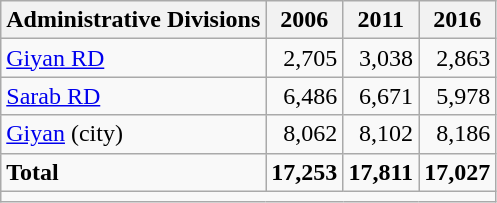<table class="wikitable">
<tr>
<th>Administrative Divisions</th>
<th>2006</th>
<th>2011</th>
<th>2016</th>
</tr>
<tr>
<td><a href='#'>Giyan RD</a></td>
<td style="text-align: right;">2,705</td>
<td style="text-align: right;">3,038</td>
<td style="text-align: right;">2,863</td>
</tr>
<tr>
<td><a href='#'>Sarab RD</a></td>
<td style="text-align: right;">6,486</td>
<td style="text-align: right;">6,671</td>
<td style="text-align: right;">5,978</td>
</tr>
<tr>
<td><a href='#'>Giyan</a> (city)</td>
<td style="text-align: right;">8,062</td>
<td style="text-align: right;">8,102</td>
<td style="text-align: right;">8,186</td>
</tr>
<tr>
<td><strong>Total</strong></td>
<td style="text-align: right;"><strong>17,253</strong></td>
<td style="text-align: right;"><strong>17,811</strong></td>
<td style="text-align: right;"><strong>17,027</strong></td>
</tr>
<tr>
<td colspan=4></td>
</tr>
</table>
